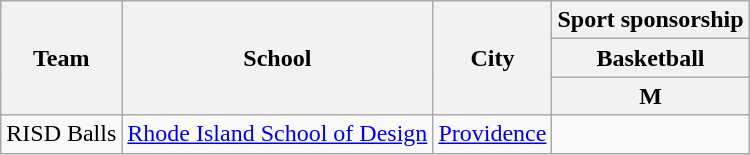<table class="sortable wikitable">
<tr>
<th rowspan="3">Team</th>
<th rowspan="3">School</th>
<th rowspan="3">City</th>
<th colspan="9">Sport sponsorship</th>
</tr>
<tr>
<th colspan="1">Basketball</th>
</tr>
<tr>
<th>M</th>
</tr>
<tr>
<td>RISD Balls</td>
<td><a href='#'>Rhode Island School of Design</a></td>
<td><a href='#'>Providence</a></td>
<td></td>
</tr>
</table>
